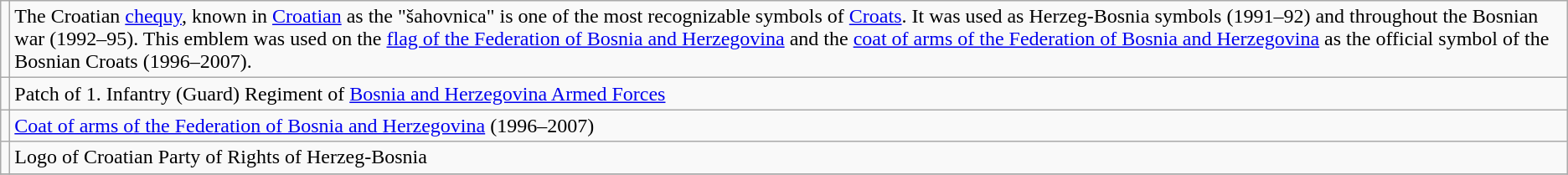<table class="wikitable">
<tr>
<td></td>
<td>The Croatian <a href='#'>chequy</a>, known in <a href='#'>Croatian</a> as the "šahovnica" is one of the most recognizable symbols of <a href='#'>Croats</a>. It was used as Herzeg-Bosnia symbols (1991–92) and throughout the Bosnian war (1992–95). This emblem was used on the <a href='#'>flag of the Federation of Bosnia and Herzegovina</a> and the <a href='#'>coat of arms of the Federation of Bosnia and Herzegovina</a> as the official symbol of the Bosnian Croats (1996–2007).</td>
</tr>
<tr>
<td></td>
<td>Patch of 1. Infantry (Guard) Regiment of <a href='#'>Bosnia and Herzegovina Armed Forces</a></td>
</tr>
<tr>
<td></td>
<td><a href='#'>Coat of arms of the Federation of Bosnia and Herzegovina</a> (1996–2007)</td>
</tr>
<tr>
<td></td>
<td>Logo of Croatian Party of Rights of Herzeg-Bosnia</td>
</tr>
<tr>
</tr>
</table>
